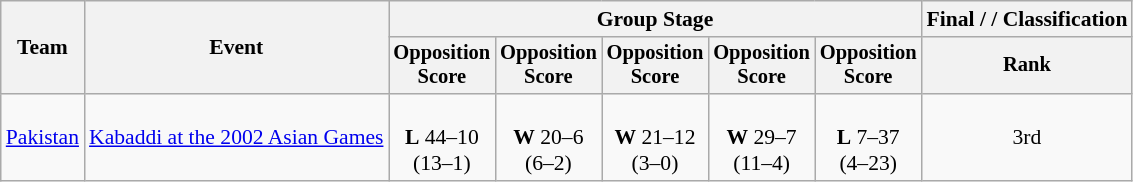<table class="wikitable" style="font-size:90%;text-align:center">
<tr>
<th rowspan="2">Team</th>
<th rowspan="2">Event</th>
<th colspan="5">Group Stage</th>
<th>Final / / Classification</th>
</tr>
<tr style="font-size:95%">
<th>Opposition<br>Score</th>
<th>Opposition<br>Score</th>
<th>Opposition<br>Score</th>
<th>Opposition<br>Score</th>
<th>Opposition<br>Score</th>
<th>Rank</th>
</tr>
<tr>
<td align="left"><a href='#'>Pakistan</a></td>
<td align="left"><a href='#'>Kabaddi at the 2002 Asian Games</a></td>
<td><br><strong>L</strong> 44–10<br>(13–1)</td>
<td><br><strong>W</strong> 20–6<br>(6–2)</td>
<td><br><strong>W</strong> 21–12<br>(3–0)</td>
<td><br><strong>W</strong> 29–7<br>(11–4)</td>
<td><br><strong>L</strong> 7–37<br>(4–23)</td>
<td>3rd</td>
</tr>
</table>
